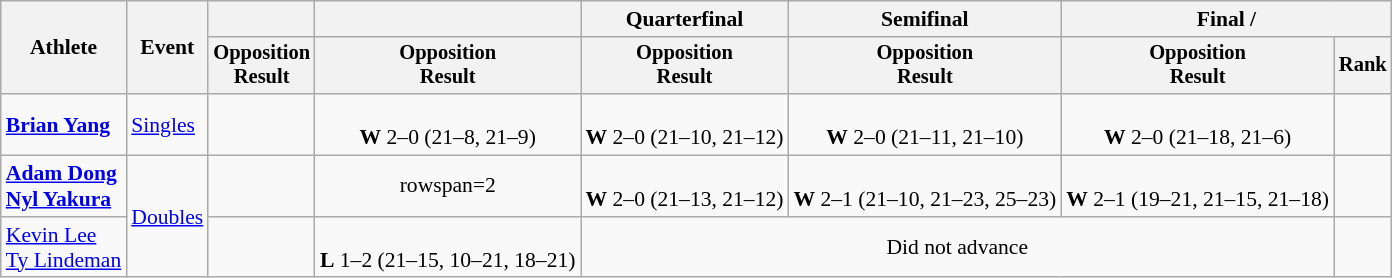<table class=wikitable style=font-size:90%;text-align:center>
<tr>
<th rowspan=2>Athlete</th>
<th rowspan=2>Event</th>
<th></th>
<th></th>
<th>Quarterfinal</th>
<th>Semifinal</th>
<th colspan=2>Final / </th>
</tr>
<tr style=font-size:95%>
<th>Opposition<br>Result</th>
<th>Opposition<br>Result</th>
<th>Opposition<br>Result</th>
<th>Opposition<br>Result</th>
<th>Opposition<br>Result</th>
<th>Rank</th>
</tr>
<tr>
<td align=left><strong><a href='#'>Brian Yang</a></strong></td>
<td align=left><a href='#'>Singles</a></td>
<td></td>
<td><br><strong>W</strong> 2–0 (21–8, 21–9)</td>
<td><br><strong>W</strong> 2–0 (21–10, 21–12)</td>
<td><br><strong>W</strong> 2–0 (21–11, 21–10)</td>
<td><br><strong>W</strong> 2–0 (21–18, 21–6)</td>
<td></td>
</tr>
<tr>
<td align=left><strong><a href='#'>Adam Dong</a><br><a href='#'>Nyl Yakura</a></strong></td>
<td align=left rowspan=2><a href='#'>Doubles</a></td>
<td></td>
<td>rowspan=2 </td>
<td><br><strong>W</strong> 2–0 (21–13, 21–12)</td>
<td><br><strong>W</strong> 2–1 (21–10, 21–23, 25–23)</td>
<td><br><strong>W</strong> 2–1 (19–21, 21–15, 21–18)</td>
<td></td>
</tr>
<tr>
<td align=left><a href='#'>Kevin Lee</a><br><a href='#'>Ty Lindeman</a></td>
<td></td>
<td><br><strong>L</strong> 1–2 (21–15, 10–21, 18–21)</td>
<td colspan=3>Did not advance</td>
</tr>
</table>
